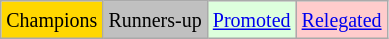<table class="wikitable">
<tr>
<td bgcolor=gold><small>Champions</small></td>
<td bgcolor=silver><small>Runners-up</small></td>
<td bgcolor="#DDFFDD"><small><a href='#'>Promoted</a></small></td>
<td bgcolor="#FFCCCC"><small><a href='#'>Relegated</a></small></td>
</tr>
</table>
